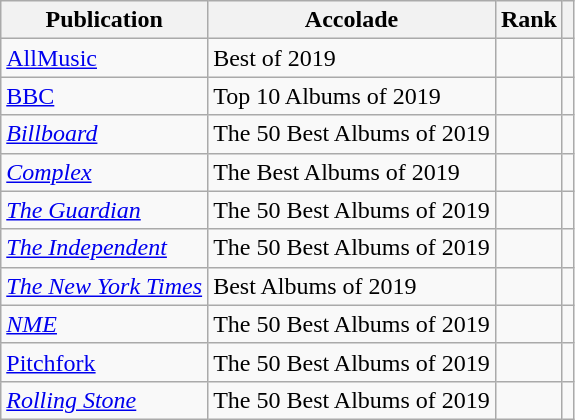<table class="sortable wikitable">
<tr>
<th>Publication</th>
<th>Accolade</th>
<th>Rank</th>
<th class="unsortable"></th>
</tr>
<tr>
<td><a href='#'>AllMusic</a></td>
<td>Best of 2019</td>
<td></td>
<td></td>
</tr>
<tr>
<td><a href='#'>BBC</a></td>
<td>Top 10 Albums of 2019</td>
<td></td>
<td></td>
</tr>
<tr>
<td><em><a href='#'>Billboard</a></em></td>
<td>The 50 Best Albums of 2019</td>
<td></td>
<td></td>
</tr>
<tr>
<td><em><a href='#'>Complex</a></em></td>
<td>The Best Albums of 2019</td>
<td></td>
<td></td>
</tr>
<tr>
<td><em><a href='#'>The Guardian</a></em></td>
<td>The 50 Best Albums of 2019</td>
<td></td>
<td></td>
</tr>
<tr>
<td><em><a href='#'>The Independent</a></em></td>
<td>The 50 Best Albums of 2019</td>
<td></td>
<td></td>
</tr>
<tr>
<td><em><a href='#'>The New York Times</a></em></td>
<td>Best Albums of 2019</td>
<td></td>
<td></td>
</tr>
<tr>
<td><em><a href='#'>NME</a></em></td>
<td>The 50 Best Albums of 2019</td>
<td></td>
<td></td>
</tr>
<tr>
<td><a href='#'>Pitchfork</a></td>
<td>The 50 Best Albums of 2019</td>
<td></td>
<td></td>
</tr>
<tr>
<td><em><a href='#'>Rolling Stone</a></em></td>
<td>The 50 Best Albums of 2019</td>
<td></td>
<td></td>
</tr>
</table>
